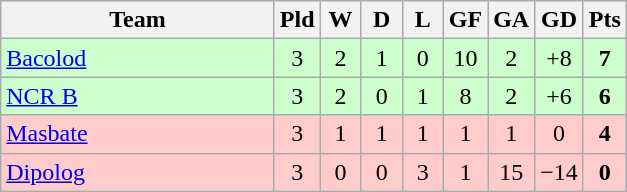<table class="wikitable" style="text-align: center;">
<tr>
<th width=175>Team</th>
<th width=20>Pld</th>
<th width=20>W</th>
<th width=20>D</th>
<th width=20>L</th>
<th width=20>GF</th>
<th width=20>GA</th>
<th width=20>GD</th>
<th width=20>Pts</th>
</tr>
<tr bgcolor=#ccffcc>
<td style="text-align:left;"><a href='#'>Bacolod</a></td>
<td>3</td>
<td>2</td>
<td>1</td>
<td>0</td>
<td>10</td>
<td>2</td>
<td>+8</td>
<td><strong>7</strong></td>
</tr>
<tr bgcolor=#ccffcc>
<td style="text-align:left;"><a href='#'>NCR B</a></td>
<td>3</td>
<td>2</td>
<td>0</td>
<td>1</td>
<td>8</td>
<td>2</td>
<td>+6</td>
<td><strong>6</strong></td>
</tr>
<tr style="background:#FFCCCC;">
<td style="text-align:left;"><a href='#'>Masbate</a></td>
<td>3</td>
<td>1</td>
<td>1</td>
<td>1</td>
<td>1</td>
<td>1</td>
<td>0</td>
<td><strong>4</strong></td>
</tr>
<tr style="background:#FFCCCC;">
<td style="text-align:left;"><a href='#'>Dipolog</a></td>
<td>3</td>
<td>0</td>
<td>0</td>
<td>3</td>
<td>1</td>
<td>15</td>
<td>−14</td>
<td><strong>0</strong></td>
</tr>
</table>
